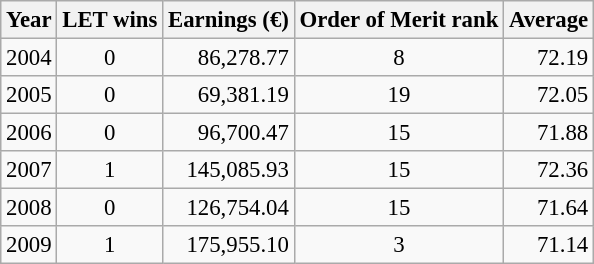<table class="wikitable" style="font-size:95%;">
<tr>
<th>Year</th>
<th>LET wins</th>
<th>Earnings (€)</th>
<th>Order of Merit rank</th>
<th>Average</th>
</tr>
<tr>
<td align="center">2004</td>
<td align="center">0</td>
<td align="right">86,278.77</td>
<td align="center">8</td>
<td align="right">72.19</td>
</tr>
<tr>
<td align="center">2005</td>
<td align="center">0</td>
<td align="right">69,381.19</td>
<td align="center">19</td>
<td align="right">72.05</td>
</tr>
<tr>
<td align="center">2006</td>
<td align="center">0</td>
<td align="right">96,700.47</td>
<td align="center">15</td>
<td align="right">71.88</td>
</tr>
<tr>
<td align="center">2007</td>
<td align="center">1</td>
<td align="right">145,085.93</td>
<td align="center">15</td>
<td align="right">72.36</td>
</tr>
<tr>
<td align="center">2008</td>
<td align="center">0</td>
<td align="right">126,754.04</td>
<td align="center">15</td>
<td align="right">71.64</td>
</tr>
<tr>
<td align="center">2009</td>
<td align="center">1</td>
<td align="right">175,955.10</td>
<td align="center">3</td>
<td align="right">71.14</td>
</tr>
</table>
